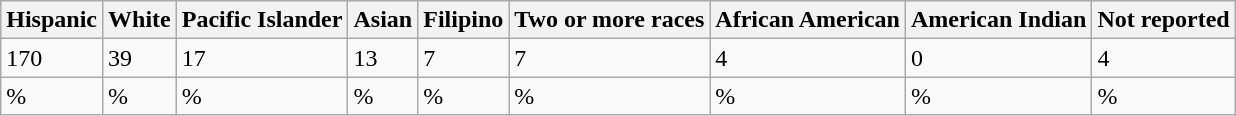<table class="wikitable" style="margin-left:50px" style="text-align:center">
<tr>
<th>Hispanic</th>
<th>White</th>
<th>Pacific Islander</th>
<th>Asian</th>
<th>Filipino</th>
<th>Two or more races</th>
<th>African American</th>
<th>American Indian</th>
<th>Not reported</th>
</tr>
<tr>
<td>170</td>
<td>39</td>
<td>17</td>
<td>13</td>
<td>7</td>
<td>7</td>
<td>4</td>
<td>0</td>
<td>4</td>
</tr>
<tr>
<td>%</td>
<td>%</td>
<td>%</td>
<td>%</td>
<td>%</td>
<td>%</td>
<td>%</td>
<td>%</td>
<td>%</td>
</tr>
</table>
